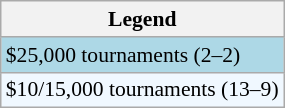<table class="wikitable" style=font-size:90%>
<tr>
<th>Legend</th>
</tr>
<tr style="background:lightblue;">
<td>$25,000 tournaments (2–2)</td>
</tr>
<tr style="background:#f0f8ff;">
<td>$10/15,000 tournaments (13–9)</td>
</tr>
</table>
